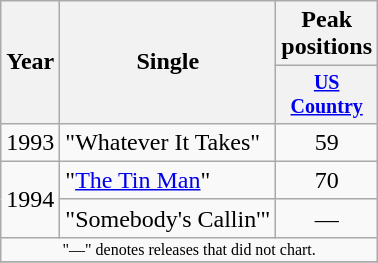<table class="wikitable" style="text-align:center;">
<tr>
<th rowspan="2">Year</th>
<th rowspan="2">Single</th>
<th colspan="1">Peak positions</th>
</tr>
<tr style="font-size:smaller;">
<th width="60"><a href='#'>US Country</a></th>
</tr>
<tr>
<td>1993</td>
<td align="left">"Whatever It Takes"</td>
<td>59</td>
</tr>
<tr>
<td rowspan="2">1994</td>
<td align="left">"<a href='#'>The Tin Man</a>"</td>
<td>70</td>
</tr>
<tr>
<td align="left">"Somebody's Callin'"</td>
<td>—</td>
</tr>
<tr>
<td colspan="3" style="font-size:8pt">"—" denotes releases that did not chart.</td>
</tr>
<tr>
</tr>
</table>
